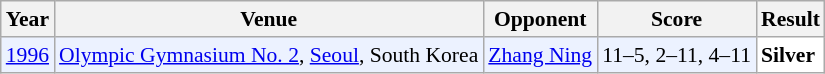<table class="sortable wikitable" style="font-size: 90%;">
<tr>
<th>Year</th>
<th>Venue</th>
<th>Opponent</th>
<th>Score</th>
<th>Result</th>
</tr>
<tr style="background:#ECF2FF">
<td align="center"><a href='#'>1996</a></td>
<td align="left"><a href='#'>Olympic Gymnasium No. 2</a>, <a href='#'>Seoul</a>, South Korea</td>
<td align="left"> <a href='#'>Zhang Ning</a></td>
<td align="left">11–5, 2–11, 4–11</td>
<td style="text-align:left; background:white"> <strong>Silver</strong></td>
</tr>
</table>
